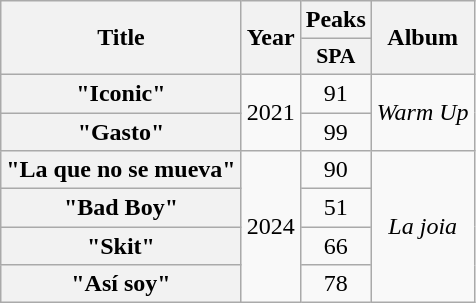<table class="wikitable plainrowheaders" style="text-align:center">
<tr>
<th scope="col" rowspan="2">Title</th>
<th scope="col" rowspan="2">Year</th>
<th scope="col">Peaks</th>
<th scope="col" rowspan="2">Album</th>
</tr>
<tr>
<th scope="col" style="width:2.5em;font-size:90%">SPA<br></th>
</tr>
<tr>
<th scope="row">"Iconic"</th>
<td rowspan="2">2021</td>
<td>91</td>
<td rowspan="2"><em>Warm Up</em></td>
</tr>
<tr>
<th scope="row">"Gasto"</th>
<td>99</td>
</tr>
<tr>
<th scope="row">"La que no se mueva"<br></th>
<td rowspan="4">2024</td>
<td>90</td>
<td rowspan="4"><em>La joia</em></td>
</tr>
<tr>
<th scope="row">"Bad Boy"<br></th>
<td>51</td>
</tr>
<tr>
<th scope="row">"Skit"</th>
<td>66</td>
</tr>
<tr>
<th scope="row">"Así soy"<br></th>
<td>78</td>
</tr>
</table>
